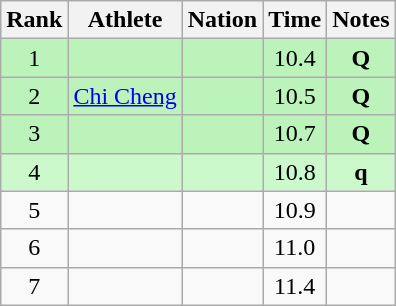<table class="wikitable sortable" style="text-align:center">
<tr>
<th>Rank</th>
<th>Athlete</th>
<th>Nation</th>
<th>Time</th>
<th>Notes</th>
</tr>
<tr bgcolor=#bbf3bb>
<td>1</td>
<td align=left></td>
<td align=left></td>
<td>10.4</td>
<td><strong>Q</strong></td>
</tr>
<tr bgcolor=#bbf3bb>
<td>2</td>
<td align=left><a href='#'>Chi Cheng</a></td>
<td align=left></td>
<td>10.5</td>
<td><strong>Q</strong></td>
</tr>
<tr bgcolor=#bbf3bb>
<td>3</td>
<td align=left></td>
<td align=left></td>
<td>10.7</td>
<td><strong>Q</strong></td>
</tr>
<tr bgcolor=#ccf9cc>
<td>4</td>
<td align=left></td>
<td align=left></td>
<td>10.8</td>
<td><strong>q</strong></td>
</tr>
<tr>
<td>5</td>
<td align=left></td>
<td align=left></td>
<td>10.9</td>
<td></td>
</tr>
<tr>
<td>6</td>
<td align=left></td>
<td align=left></td>
<td>11.0</td>
<td></td>
</tr>
<tr>
<td>7</td>
<td align=left></td>
<td align=left></td>
<td>11.4</td>
<td></td>
</tr>
</table>
